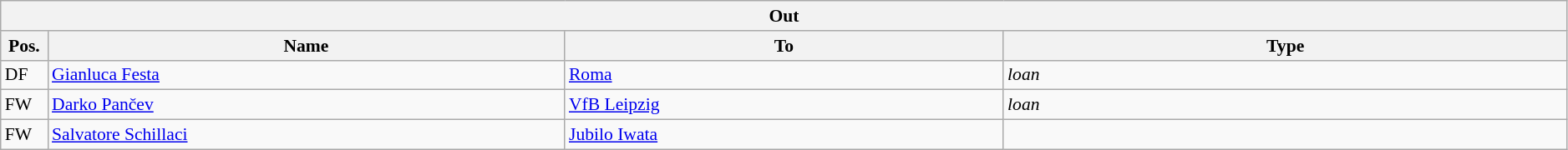<table class="wikitable" style="font-size:90%;width:99%;">
<tr>
<th colspan="4">Out</th>
</tr>
<tr>
<th width=3%>Pos.</th>
<th width=33%>Name</th>
<th width=28%>To</th>
<th width=36%>Type</th>
</tr>
<tr>
<td>DF</td>
<td><a href='#'>Gianluca Festa</a></td>
<td><a href='#'>Roma</a></td>
<td><em>loan</em></td>
</tr>
<tr>
<td>FW</td>
<td><a href='#'>Darko Pančev</a></td>
<td><a href='#'>VfB Leipzig</a></td>
<td><em>loan</em></td>
</tr>
<tr>
<td>FW</td>
<td><a href='#'>Salvatore Schillaci</a></td>
<td><a href='#'>Jubilo Iwata</a></td>
<td></td>
</tr>
</table>
